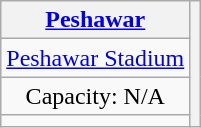<table class="wikitable" style="text-align:center">
<tr>
<th><a href='#'>Peshawar</a></th>
<th rowspan="4"></th>
</tr>
<tr>
<td><a href='#'>Peshawar Stadium</a></td>
</tr>
<tr>
<td>Capacity: N/A</td>
</tr>
<tr>
<td></td>
</tr>
</table>
